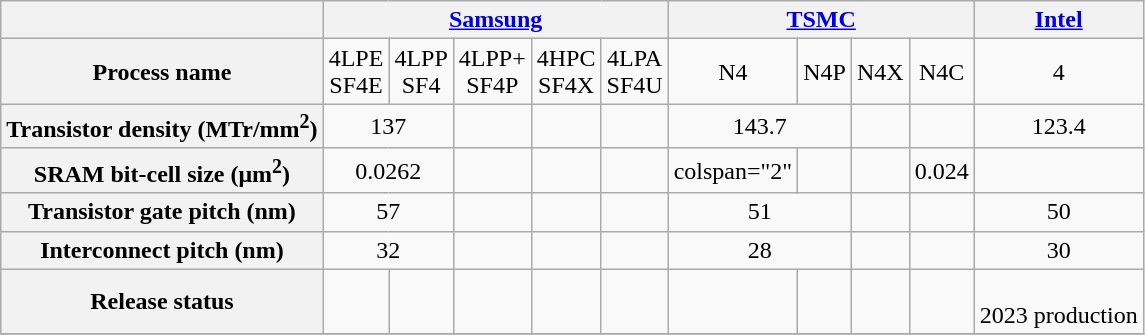<table class="wikitable" style="text-align:center">
<tr>
<th></th>
<th colspan="5"><a href='#'>Samsung</a></th>
<th colspan="4"><a href='#'>TSMC</a></th>
<th><a href='#'>Intel</a></th>
</tr>
<tr>
<th>Process name</th>
<td>4LPE<br>SF4E</td>
<td>4LPP<br>SF4</td>
<td>4LPP+<br>SF4P</td>
<td>4HPC<br>SF4X</td>
<td>4LPA<br>SF4U</td>
<td>N4</td>
<td>N4P</td>
<td>N4X</td>
<td>N4C</td>
<td>4</td>
</tr>
<tr>
<th>Transistor density (MTr/mm<sup>2</sup>)</th>
<td colspan="2">137</td>
<td></td>
<td></td>
<td></td>
<td colspan="2">143.7</td>
<td></td>
<td></td>
<td>123.4</td>
</tr>
<tr>
<th>SRAM bit-cell size (μm<sup>2</sup>)</th>
<td colspan="2">0.0262</td>
<td></td>
<td></td>
<td></td>
<td>colspan="2"  </td>
<td></td>
<td></td>
<td>0.024</td>
</tr>
<tr>
<th>Transistor gate pitch (nm)</th>
<td colspan="2">57</td>
<td></td>
<td></td>
<td></td>
<td colspan="2">51</td>
<td></td>
<td></td>
<td>50</td>
</tr>
<tr>
<th>Interconnect pitch (nm)</th>
<td colspan="2">32</td>
<td></td>
<td></td>
<td></td>
<td colspan="2">28</td>
<td></td>
<td></td>
<td>30</td>
</tr>
<tr>
<th>Release status</th>
<td></td>
<td></td>
<td></td>
<td></td>
<td></td>
<td></td>
<td></td>
<td></td>
<td></td>
<td><br>2023 production</td>
</tr>
<tr>
</tr>
</table>
